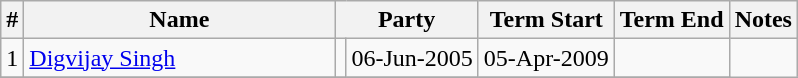<table class="wikitable sortable">
<tr>
<th>#</th>
<th style="width:200px">Name</th>
<th colspan="2">Party</th>
<th>Term Start</th>
<th>Term End</th>
<th>Notes</th>
</tr>
<tr>
<td>1</td>
<td><a href='#'>Digvijay Singh</a></td>
<td></td>
<td>06-Jun-2005</td>
<td>05-Apr-2009</td>
<td></td>
</tr>
<tr>
</tr>
</table>
